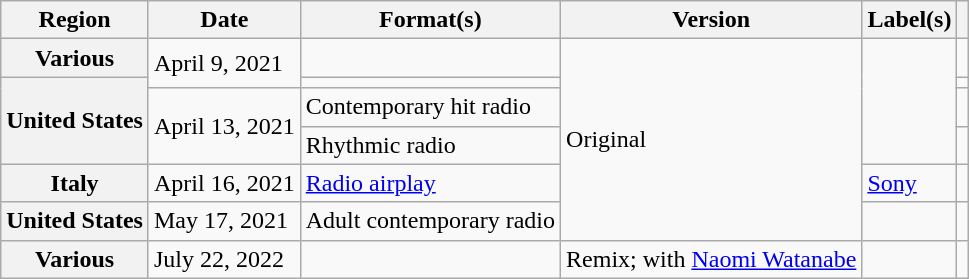<table class="wikitable plainrowheaders">
<tr>
<th scope="col">Region</th>
<th scope="col">Date</th>
<th scope="col">Format(s)</th>
<th>Version</th>
<th scope="col">Label(s)</th>
<th scope="col"></th>
</tr>
<tr>
<th scope="row">Various</th>
<td rowspan="2">April 9, 2021</td>
<td></td>
<td rowspan="6">Original</td>
<td rowspan="4"></td>
<td style="text-align:center;"></td>
</tr>
<tr>
<th scope="row" rowspan="3">United States</th>
<td></td>
<td style="text-align:center;"></td>
</tr>
<tr>
<td rowspan="2">April 13, 2021</td>
<td>Contemporary hit radio</td>
<td style="text-align:center;"></td>
</tr>
<tr>
<td>Rhythmic radio</td>
<td style="text-align:center;"></td>
</tr>
<tr>
<th scope="row">Italy</th>
<td>April 16, 2021</td>
<td><a href='#'>Radio airplay</a></td>
<td><a href='#'>Sony</a></td>
<td style="text-align:center;"></td>
</tr>
<tr>
<th scope="row">United States</th>
<td>May 17, 2021</td>
<td>Adult contemporary radio</td>
<td></td>
<td style="text-align:center;"></td>
</tr>
<tr>
<th scope="row">Various</th>
<td>July 22, 2022</td>
<td></td>
<td>Remix; with <a href='#'>Naomi Watanabe</a></td>
<td></td>
<td style="text-align:center;"></td>
</tr>
</table>
